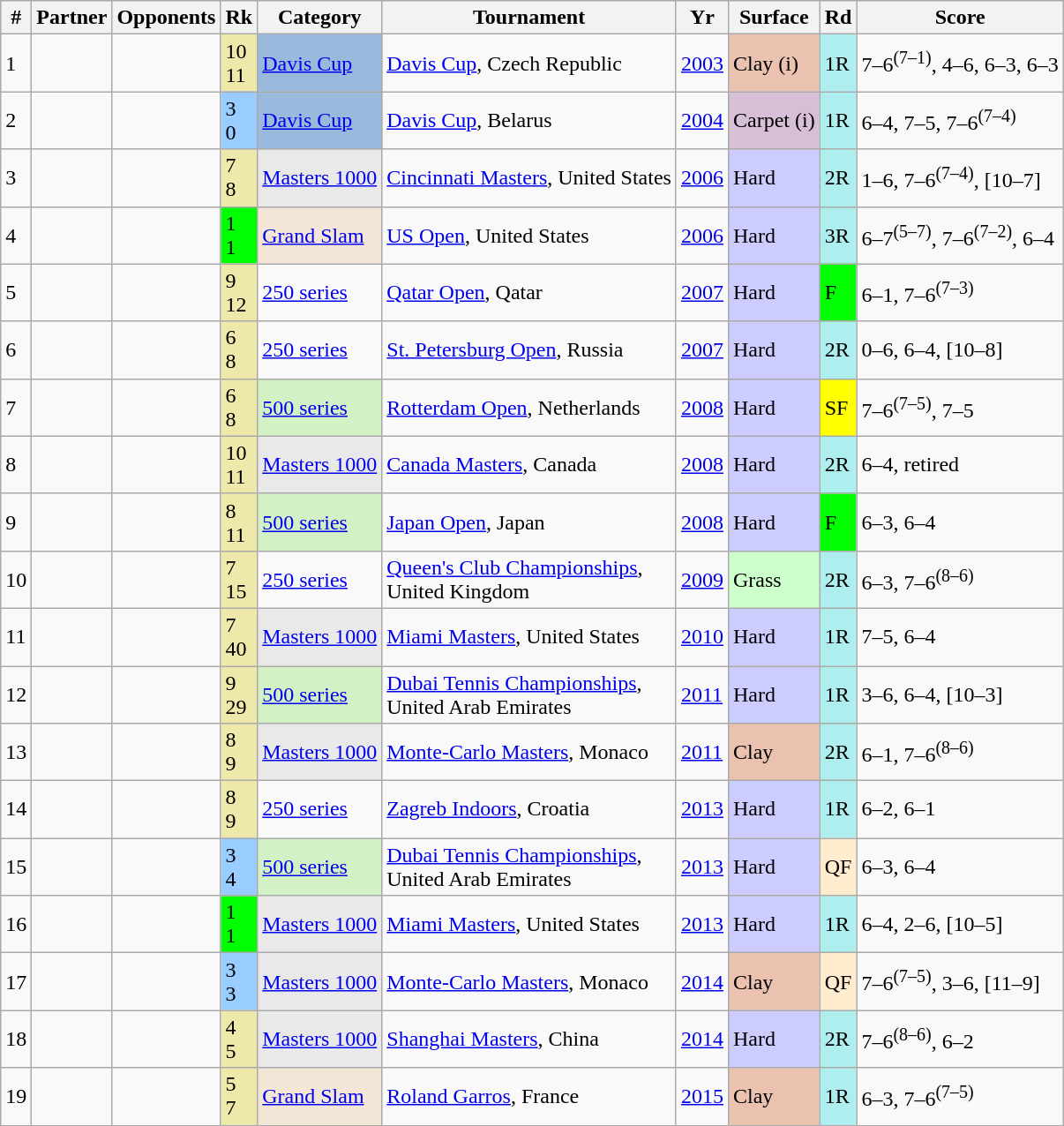<table class="wikitable sortable">
<tr>
<th scope="col">#</th>
<th scope="col">Partner</th>
<th scope="col">Opponents</th>
<th scope="col" class="unsortable">Rk</th>
<th scope="col">Category</th>
<th scope="col">Tournament</th>
<th scope="col">Yr</th>
<th scope="col">Surface</th>
<th scope="col">Rd</th>
<th scope="col">Score</th>
</tr>
<tr>
<td>1</td>
<td data-sort-value="Kafelnikov, Y"></td>
<td data-sort-value="Damm, M"><br></td>
<td bgcolor=EEE8AA data-sort-value="10">10<br>11</td>
<td bgcolor=99badd><a href='#'>Davis Cup</a></td>
<td><a href='#'>Davis Cup</a>, Czech Republic</td>
<td><a href='#'>2003</a></td>
<td bgcolor=EBC2AF>Clay (i)</td>
<td bgcolor=afeeee data-sort-value="2R">1R</td>
<td>7–6<sup>(7–1)</sup>, 4–6, 6–3, 6–3</td>
</tr>
<tr>
<td>2</td>
<td data-sort-value="Safin, M"></td>
<td data-sort-value="Mirnyi, M"><br></td>
<td bgcolor=99ccff data-sort-value="3">3<br>0</td>
<td bgcolor=99badd><a href='#'>Davis Cup</a></td>
<td><a href='#'>Davis Cup</a>, Belarus</td>
<td><a href='#'>2004</a></td>
<td bgcolor=thistle>Carpet (i)</td>
<td bgcolor=afeeee data-sort-value="2R">1R</td>
<td>6–4, 7–5, 7–6<sup>(7–4)</sup></td>
</tr>
<tr>
<td>3</td>
<td data-sort-value="Safin, M"></td>
<td data-sort-value="Ullyett, K"><br></td>
<td bgcolor=EEE8AA data-sort-value="7">7<br>8</td>
<td bgcolor=e9e9e9><a href='#'>Masters 1000</a></td>
<td><a href='#'>Cincinnati Masters</a>, United States</td>
<td><a href='#'>2006</a></td>
<td bgcolor=CCCCFF>Hard</td>
<td bgcolor=afeeee data-sort-value="3R">2R</td>
<td>1–6, 7–6<sup>(7–4)</sup>, [10–7]</td>
</tr>
<tr>
<td>4</td>
<td data-sort-value="Friedl, L"></td>
<td data-sort-value="Bryan, M"><br></td>
<td bgcolor=lime data-sort-value="1">1<br>1</td>
<td bgcolor=f3e6d7><a href='#'>Grand Slam</a></td>
<td><a href='#'>US Open</a>, United States</td>
<td><a href='#'>2006</a></td>
<td bgcolor=CCCCFF>Hard</td>
<td bgcolor=afeeee data-sort-value="4R">3R</td>
<td>6–7<sup>(5–7)</sup>, 7–6<sup>(7–2)</sup>, 6–4</td>
</tr>
<tr>
<td>5</td>
<td data-sort-value="Haas, T"></td>
<td data-sort-value="Paes, L"><br></td>
<td bgcolor=EEE8AA data-sort-value="9">9<br>12</td>
<td><a href='#'>250 series</a></td>
<td><a href='#'>Qatar Open</a>, Qatar</td>
<td><a href='#'>2007</a></td>
<td bgcolor=CCCCFF>Hard</td>
<td bgcolor=lime data-sort-value="8R">F</td>
<td>6–1, 7–6<sup>(7–3)</sup></td>
</tr>
<tr>
<td>6</td>
<td data-sort-value="Cermak, F"></td>
<td data-sort-value="Mirnyi, M"><br></td>
<td bgcolor=EEE8AA data-sort-value="6">6<br>8</td>
<td><a href='#'>250 series</a></td>
<td><a href='#'>St. Petersburg Open</a>, Russia</td>
<td><a href='#'>2007</a></td>
<td bgcolor=CCCCFF>Hard</td>
<td bgcolor=afeeee data-sort-value="3R">2R</td>
<td>0–6, 6–4, [10–8]</td>
</tr>
<tr>
<td>7</td>
<td data-sort-value="Kohlschreiber, P"></td>
<td data-sort-value="Knowle, J"><br></td>
<td bgcolor=EEE8AA data-sort-value="6">6<br>8</td>
<td bgcolor=d4f1c5><a href='#'>500 series</a></td>
<td><a href='#'>Rotterdam Open</a>, Netherlands</td>
<td><a href='#'>2008</a></td>
<td bgcolor=CCCCFF>Hard</td>
<td bgcolor=yellow data-sort-value="7R">SF</td>
<td>7–6<sup>(7–5)</sup>, 7–5</td>
</tr>
<tr>
<td>8</td>
<td data-sort-value="Mathieu, P"></td>
<td data-sort-value="Knowle, J"><br></td>
<td bgcolor=EEE8AA data-sort-value="10">10<br>11</td>
<td bgcolor=e9e9e9><a href='#'>Masters 1000</a></td>
<td><a href='#'>Canada Masters</a>, Canada</td>
<td><a href='#'>2008</a></td>
<td bgcolor=CCCCFF>Hard</td>
<td bgcolor=afeeee data-sort-value="3R">2R</td>
<td>6–4, retired</td>
</tr>
<tr>
<td>9</td>
<td data-sort-value="Zverev, M"></td>
<td data-sort-value="Paes, L"><br></td>
<td bgcolor=EEE8AA data-sort-value="8">8<br>11</td>
<td bgcolor=d4f1c5><a href='#'>500 series</a></td>
<td><a href='#'>Japan Open</a>, Japan</td>
<td><a href='#'>2008</a></td>
<td bgcolor=CCCCFF>Hard</td>
<td bgcolor=lime data-sort-value="8R">F</td>
<td>6–3, 6–4</td>
</tr>
<tr>
<td>10</td>
<td data-sort-value="Moodie, W"></td>
<td data-sort-value="Ullyett, K"><br></td>
<td bgcolor=EEE8AA data-sort-value="7">7<br>15</td>
<td><a href='#'>250 series</a></td>
<td><a href='#'>Queen's Club Championships</a>,<br>United Kingdom</td>
<td><a href='#'>2009</a></td>
<td bgcolor=CCFFCC>Grass</td>
<td bgcolor=afeeee data-sort-value="3R">2R</td>
<td>6–3, 7–6<sup>(8–6)</sup></td>
</tr>
<tr>
<td>11</td>
<td data-sort-value="Andreev, I"></td>
<td data-sort-value="Knowles, M"><br></td>
<td bgcolor=EEE8AA data-sort-value="7">7<br>40</td>
<td bgcolor=e9e9e9><a href='#'>Masters 1000</a></td>
<td><a href='#'>Miami Masters</a>, United States</td>
<td><a href='#'>2010</a></td>
<td bgcolor=CCCCFF>Hard</td>
<td bgcolor=afeeee data-sort-value="2R">1R</td>
<td>7–5, 6–4</td>
</tr>
<tr>
<td>12</td>
<td data-sort-value="Stakhovsky, S"></td>
<td data-sort-value="Hanley, P"><br></td>
<td bgcolor=EEE8AA data-sort-value="9">9<br>29</td>
<td bgcolor=d4f1c5><a href='#'>500 series</a></td>
<td><a href='#'>Dubai Tennis Championships</a>,<br>United Arab Emirates</td>
<td><a href='#'>2011</a></td>
<td bgcolor=CCCCFF>Hard</td>
<td bgcolor=afeeee data-sort-value="2R">1R</td>
<td>3–6, 6–4, [10–3]</td>
</tr>
<tr>
<td>13</td>
<td data-sort-value="Stakhovsky, S"></td>
<td data-sort-value="Petzschner, P"><br></td>
<td bgcolor=EEE8AA data-sort-value="8">8<br>9</td>
<td bgcolor=e9e9e9><a href='#'>Masters 1000</a></td>
<td><a href='#'>Monte-Carlo Masters</a>, Monaco</td>
<td><a href='#'>2011</a></td>
<td bgcolor=EBC2AF>Clay</td>
<td bgcolor=afeeee data-sort-value="3R">2R</td>
<td>6–1, 7–6<sup>(8–6)</sup></td>
</tr>
<tr>
<td>14</td>
<td data-sort-value="Baghdatis, M"></td>
<td data-sort-value="Tecau, H"><br></td>
<td bgcolor=EEE8AA data-sort-value="8">8<br>9</td>
<td><a href='#'>250 series</a></td>
<td><a href='#'>Zagreb Indoors</a>, Croatia</td>
<td><a href='#'>2013</a></td>
<td bgcolor=CCCCFF>Hard</td>
<td bgcolor=afeeee data-sort-value="2R">1R</td>
<td>6–2, 6–1</td>
</tr>
<tr>
<td>15</td>
<td data-sort-value="Erlich, J"></td>
<td data-sort-value="López, M"><br></td>
<td bgcolor=99ccff data-sort-value="3">3<br>4</td>
<td bgcolor=d4f1c5><a href='#'>500 series</a></td>
<td><a href='#'>Dubai Tennis Championships</a>,<br>United Arab Emirates</td>
<td><a href='#'>2013</a></td>
<td bgcolor=CCCCFF>Hard</td>
<td bgcolor=ffebcd data-sort-value="6R">QF</td>
<td>6–3, 6–4</td>
</tr>
<tr>
<td>16</td>
<td data-sort-value="Mirnyi, M"></td>
<td data-sort-value="Bryan, M"><br></td>
<td bgcolor=lime data-sort-value="1">1<br>1</td>
<td bgcolor=e9e9e9><a href='#'>Masters 1000</a></td>
<td><a href='#'>Miami Masters</a>, United States</td>
<td><a href='#'>2013</a></td>
<td bgcolor=CCCCFF>Hard</td>
<td bgcolor=afeeee data-sort-value="2R">1R</td>
<td>6–4, 2–6, [10–5]</td>
</tr>
<tr>
<td>17</td>
<td data-sort-value="Mirnyi, M"></td>
<td data-sort-value="Soares, B"><br></td>
<td bgcolor=99ccff data-sort-value="3">3<br>3</td>
<td bgcolor=e9e9e9><a href='#'>Masters 1000</a></td>
<td><a href='#'>Monte-Carlo Masters</a>, Monaco</td>
<td><a href='#'>2014</a></td>
<td bgcolor=EBC2AF>Clay</td>
<td bgcolor=ffebcd data-sort-value="6R">QF</td>
<td>7–6<sup>(7–5)</sup>, 3–6, [11–9]</td>
</tr>
<tr>
<td>18</td>
<td data-sort-value="Rosol, L"></td>
<td data-sort-value="Nestor, D"><br></td>
<td bgcolor=EEE8AA data-sort-value="4">4<br>5</td>
<td bgcolor=e9e9e9><a href='#'>Masters 1000</a></td>
<td><a href='#'>Shanghai Masters</a>, China</td>
<td><a href='#'>2014</a></td>
<td bgcolor=CCCCFF>Hard</td>
<td bgcolor=afeeee data-sort-value="3R">2R</td>
<td>7–6<sup>(8–6)</sup>, 6–2</td>
</tr>
<tr>
<td>19</td>
<td data-sort-value="Haase, R"></td>
<td data-sort-value="Granollers, M"><br></td>
<td bgcolor=EEE8AA data-sort-value="5">5<br>7</td>
<td bgcolor=f3e6d7><a href='#'>Grand Slam</a></td>
<td><a href='#'>Roland Garros</a>, France</td>
<td><a href='#'>2015</a></td>
<td bgcolor=EBC2AF>Clay</td>
<td bgcolor=afeeee data-sort-value="2R">1R</td>
<td>6–3, 7–6<sup>(7–5)</sup></td>
</tr>
</table>
